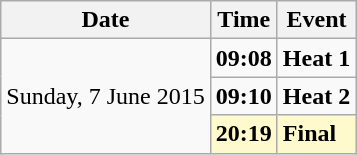<table class="wikitable">
<tr>
<th>Date</th>
<th>Time</th>
<th>Event</th>
</tr>
<tr>
<td rowspan="3">Sunday, 7 June 2015</td>
<td><strong>09:08</strong></td>
<td><strong>Heat 1</strong></td>
</tr>
<tr>
<td><strong>09:10</strong></td>
<td><strong>Heat 2</strong></td>
</tr>
<tr style="background-color:lemonchiffon;">
<td><strong>20:19</strong></td>
<td><strong>Final</strong></td>
</tr>
</table>
